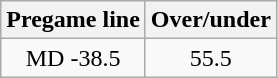<table class="wikitable">
<tr align="center">
<th style=>Pregame line</th>
<th style=>Over/under</th>
</tr>
<tr align="center">
<td>MD -38.5</td>
<td>55.5</td>
</tr>
</table>
